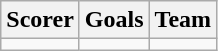<table class=wikitable>
<tr>
<th>Scorer</th>
<th>Goals</th>
<th>Team</th>
</tr>
<tr>
<td></td>
<td></td>
<td></td>
</tr>
</table>
